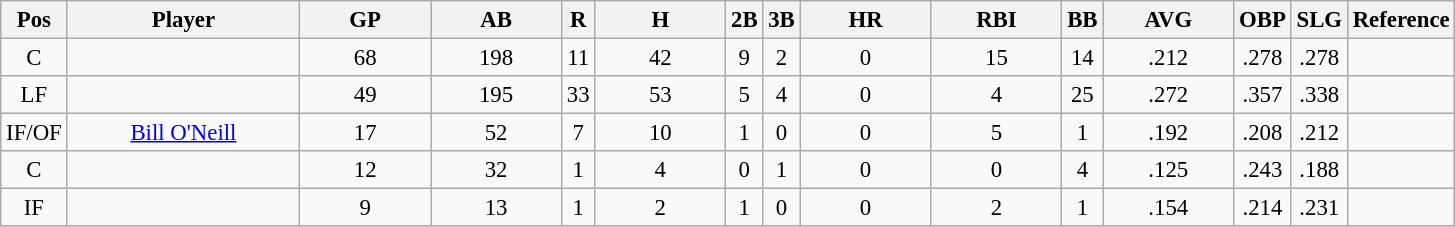<table class="wikitable sortable" style="text-align:center; font-size: 95%;">
<tr>
<th>Pos</th>
<th bgcolor="#DDDDFF" width="16%">Player</th>
<th bgcolor="#DDDDFF" width="9%">GP</th>
<th bgcolor="#DDDDFF" width="9%">AB</th>
<th>R</th>
<th bgcolor="#DDDDFF" width="9%">H</th>
<th>2B</th>
<th>3B</th>
<th bgcolor="#DDDDFF" width="9%">HR</th>
<th bgcolor="#DDDDFF" width="9%">RBI</th>
<th>BB</th>
<th bgcolor="#DDDDFF" width="9%">AVG</th>
<th>OBP</th>
<th>SLG</th>
<th>Reference</th>
</tr>
<tr>
<td>C</td>
<td></td>
<td>68</td>
<td>198</td>
<td>11</td>
<td>42</td>
<td>9</td>
<td>2</td>
<td>0</td>
<td>15</td>
<td>14</td>
<td>.212</td>
<td>.278</td>
<td>.278</td>
<td></td>
</tr>
<tr>
<td>LF</td>
<td></td>
<td>49</td>
<td>195</td>
<td>33</td>
<td>53</td>
<td>5</td>
<td>4</td>
<td>0</td>
<td>4</td>
<td>25</td>
<td>.272</td>
<td>.357</td>
<td>.338</td>
<td></td>
</tr>
<tr>
<td>IF/OF</td>
<td><a href='#'>Bill O'Neill</a></td>
<td>17</td>
<td>52</td>
<td>7</td>
<td>10</td>
<td>1</td>
<td>0</td>
<td>0</td>
<td>5</td>
<td>1</td>
<td>.192</td>
<td>.208</td>
<td>.212</td>
<td></td>
</tr>
<tr>
<td>C</td>
<td></td>
<td>12</td>
<td>32</td>
<td>1</td>
<td>4</td>
<td>0</td>
<td>1</td>
<td>0</td>
<td>0</td>
<td>4</td>
<td>.125</td>
<td>.243</td>
<td>.188</td>
<td></td>
</tr>
<tr>
<td>IF</td>
<td></td>
<td>9</td>
<td>13</td>
<td>1</td>
<td>2</td>
<td>1</td>
<td>0</td>
<td>0</td>
<td>2</td>
<td>1</td>
<td>.154</td>
<td>.214</td>
<td>.231</td>
<td></td>
</tr>
</table>
